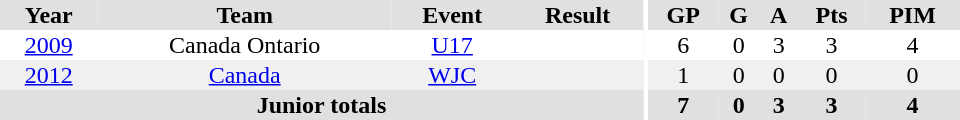<table border="0" cellpadding="1" cellspacing="0" ID="Table3" style="text-align:center; width:40em">
<tr ALIGN="center" bgcolor="#e0e0e0">
<th>Year</th>
<th>Team</th>
<th>Event</th>
<th>Result</th>
<th rowspan="99" bgcolor="#ffffff"></th>
<th>GP</th>
<th>G</th>
<th>A</th>
<th>Pts</th>
<th>PIM</th>
</tr>
<tr>
<td><a href='#'>2009</a></td>
<td>Canada Ontario</td>
<td><a href='#'>U17</a></td>
<td></td>
<td>6</td>
<td>0</td>
<td>3</td>
<td>3</td>
<td>4</td>
</tr>
<tr bgcolor="#f0f0f0">
<td><a href='#'>2012</a></td>
<td><a href='#'>Canada</a></td>
<td><a href='#'>WJC</a></td>
<td></td>
<td>1</td>
<td>0</td>
<td>0</td>
<td>0</td>
<td>0</td>
</tr>
<tr bgcolor="#e0e0e0">
<th colspan=4>Junior totals</th>
<th>7</th>
<th>0</th>
<th>3</th>
<th>3</th>
<th>4</th>
</tr>
</table>
